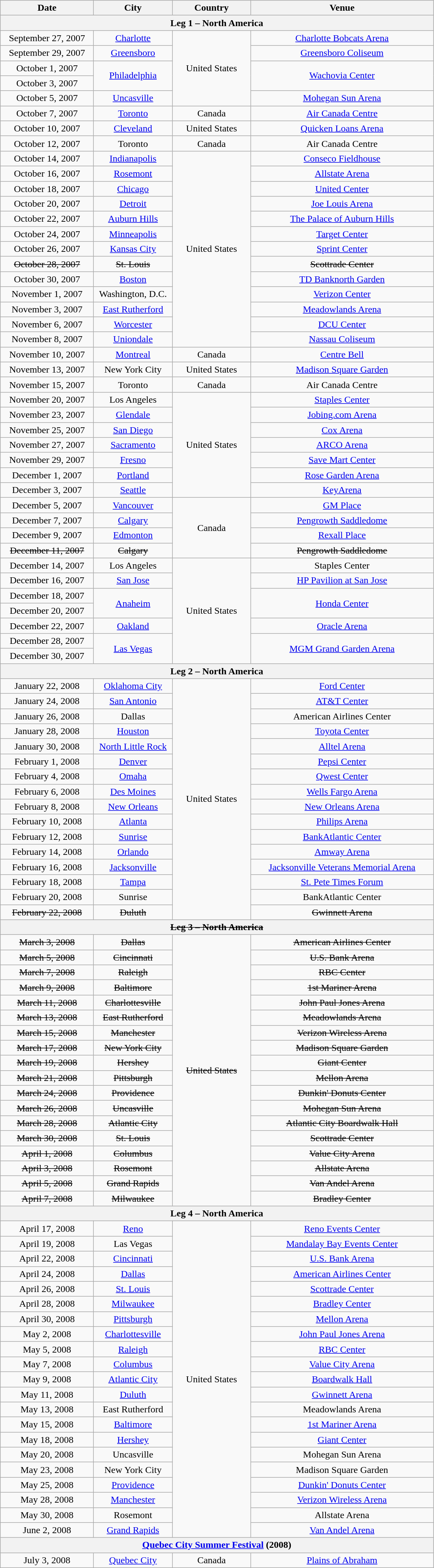<table class="wikitable" style="text-align:center;">
<tr>
<th width="150">Date</th>
<th width="125">City</th>
<th width="125">Country</th>
<th width="300">Venue</th>
</tr>
<tr>
<th colspan="4">Leg 1 – North America</th>
</tr>
<tr>
<td>September 27, 2007</td>
<td><a href='#'>Charlotte</a></td>
<td rowspan="5">United States</td>
<td><a href='#'>Charlotte Bobcats Arena</a></td>
</tr>
<tr>
<td>September 29, 2007</td>
<td><a href='#'>Greensboro</a></td>
<td><a href='#'>Greensboro Coliseum</a></td>
</tr>
<tr>
<td>October 1, 2007</td>
<td rowspan="2"><a href='#'>Philadelphia</a></td>
<td rowspan="2"><a href='#'>Wachovia Center</a></td>
</tr>
<tr>
<td>October 3, 2007</td>
</tr>
<tr>
<td>October 5, 2007</td>
<td><a href='#'>Uncasville</a></td>
<td><a href='#'>Mohegan Sun Arena</a></td>
</tr>
<tr>
<td>October 7, 2007</td>
<td><a href='#'>Toronto</a></td>
<td>Canada</td>
<td><a href='#'>Air Canada Centre</a></td>
</tr>
<tr>
<td>October 10, 2007</td>
<td><a href='#'>Cleveland</a></td>
<td>United States</td>
<td><a href='#'>Quicken Loans Arena</a></td>
</tr>
<tr>
<td>October 12, 2007</td>
<td>Toronto</td>
<td>Canada</td>
<td>Air Canada Centre</td>
</tr>
<tr>
<td>October 14, 2007</td>
<td><a href='#'>Indianapolis</a></td>
<td rowspan="13">United States</td>
<td><a href='#'>Conseco Fieldhouse</a></td>
</tr>
<tr>
<td>October 16, 2007</td>
<td><a href='#'>Rosemont</a></td>
<td><a href='#'>Allstate Arena</a></td>
</tr>
<tr>
<td>October 18, 2007</td>
<td><a href='#'>Chicago</a></td>
<td><a href='#'>United Center</a></td>
</tr>
<tr>
<td>October 20, 2007</td>
<td><a href='#'>Detroit</a></td>
<td><a href='#'>Joe Louis Arena</a></td>
</tr>
<tr>
<td>October 22, 2007</td>
<td><a href='#'>Auburn Hills</a></td>
<td><a href='#'>The Palace of Auburn Hills</a></td>
</tr>
<tr>
<td>October 24, 2007</td>
<td><a href='#'>Minneapolis</a></td>
<td><a href='#'>Target Center</a></td>
</tr>
<tr>
<td>October 26, 2007</td>
<td><a href='#'>Kansas City</a></td>
<td><a href='#'>Sprint Center</a></td>
</tr>
<tr>
<td><s>October 28, 2007</s></td>
<td><s>St. Louis</s></td>
<td><s>Scottrade Center</s></td>
</tr>
<tr>
<td>October 30, 2007</td>
<td><a href='#'>Boston</a></td>
<td><a href='#'>TD Banknorth Garden</a></td>
</tr>
<tr>
<td>November 1, 2007</td>
<td>Washington, D.C.</td>
<td><a href='#'>Verizon Center</a></td>
</tr>
<tr>
<td>November 3, 2007</td>
<td><a href='#'>East Rutherford</a></td>
<td><a href='#'>Meadowlands Arena</a></td>
</tr>
<tr>
<td>November 6, 2007</td>
<td><a href='#'>Worcester</a></td>
<td><a href='#'>DCU Center</a></td>
</tr>
<tr>
<td>November 8, 2007</td>
<td><a href='#'>Uniondale</a></td>
<td><a href='#'>Nassau Coliseum</a></td>
</tr>
<tr>
<td>November 10, 2007</td>
<td><a href='#'>Montreal</a></td>
<td>Canada</td>
<td><a href='#'>Centre Bell</a></td>
</tr>
<tr>
<td>November 13, 2007</td>
<td>New York City</td>
<td>United States</td>
<td><a href='#'>Madison Square Garden</a></td>
</tr>
<tr>
<td>November 15, 2007</td>
<td>Toronto</td>
<td>Canada</td>
<td>Air Canada Centre</td>
</tr>
<tr>
<td>November 20, 2007</td>
<td>Los Angeles</td>
<td rowspan="7">United States</td>
<td><a href='#'>Staples Center</a></td>
</tr>
<tr>
<td>November 23, 2007</td>
<td><a href='#'>Glendale</a></td>
<td><a href='#'>Jobing.com Arena</a></td>
</tr>
<tr>
<td>November 25, 2007</td>
<td><a href='#'>San Diego</a></td>
<td><a href='#'>Cox Arena</a></td>
</tr>
<tr>
<td>November 27, 2007</td>
<td><a href='#'>Sacramento</a></td>
<td><a href='#'>ARCO Arena</a></td>
</tr>
<tr>
<td>November 29, 2007</td>
<td><a href='#'>Fresno</a></td>
<td><a href='#'>Save Mart Center</a></td>
</tr>
<tr>
<td>December 1, 2007</td>
<td><a href='#'>Portland</a></td>
<td><a href='#'>Rose Garden Arena</a></td>
</tr>
<tr>
<td>December 3, 2007</td>
<td><a href='#'>Seattle</a></td>
<td><a href='#'>KeyArena</a></td>
</tr>
<tr>
<td>December 5, 2007</td>
<td><a href='#'>Vancouver</a></td>
<td rowspan="4">Canada</td>
<td><a href='#'>GM Place</a></td>
</tr>
<tr>
<td>December 7, 2007</td>
<td><a href='#'>Calgary</a></td>
<td><a href='#'>Pengrowth Saddledome</a></td>
</tr>
<tr>
<td>December 9, 2007</td>
<td><a href='#'>Edmonton</a></td>
<td><a href='#'>Rexall Place</a></td>
</tr>
<tr>
<td><s>December 11, 2007</s></td>
<td><s>Calgary</s></td>
<td><s>Pengrowth Saddledome</s></td>
</tr>
<tr>
<td>December 14, 2007</td>
<td>Los Angeles</td>
<td rowspan="7">United States</td>
<td>Staples Center</td>
</tr>
<tr>
<td>December 16, 2007</td>
<td><a href='#'>San Jose</a></td>
<td><a href='#'>HP Pavilion at San Jose</a></td>
</tr>
<tr>
<td>December 18, 2007</td>
<td rowspan="2"><a href='#'>Anaheim</a></td>
<td rowspan="2"><a href='#'>Honda Center</a></td>
</tr>
<tr>
<td>December 20, 2007</td>
</tr>
<tr>
<td>December 22, 2007</td>
<td><a href='#'>Oakland</a></td>
<td><a href='#'>Oracle Arena</a></td>
</tr>
<tr>
<td>December 28, 2007</td>
<td rowspan="2"><a href='#'>Las Vegas</a></td>
<td rowspan="2"><a href='#'>MGM Grand Garden Arena</a></td>
</tr>
<tr>
<td>December 30, 2007</td>
</tr>
<tr>
<th colspan="4">Leg 2 – North America</th>
</tr>
<tr>
<td>January 22, 2008</td>
<td><a href='#'>Oklahoma City</a></td>
<td rowspan="16">United States</td>
<td><a href='#'>Ford Center</a></td>
</tr>
<tr>
<td>January 24, 2008</td>
<td><a href='#'>San Antonio</a></td>
<td><a href='#'>AT&T Center</a></td>
</tr>
<tr>
<td>January 26, 2008</td>
<td>Dallas</td>
<td>American Airlines Center</td>
</tr>
<tr>
<td>January 28, 2008</td>
<td><a href='#'>Houston</a></td>
<td><a href='#'>Toyota Center</a></td>
</tr>
<tr>
<td>January 30, 2008</td>
<td><a href='#'>North Little Rock</a></td>
<td><a href='#'>Alltel Arena</a></td>
</tr>
<tr>
<td>February 1, 2008</td>
<td><a href='#'>Denver</a></td>
<td><a href='#'>Pepsi Center</a></td>
</tr>
<tr>
<td>February 4, 2008</td>
<td><a href='#'>Omaha</a></td>
<td><a href='#'>Qwest Center</a></td>
</tr>
<tr>
<td>February 6, 2008</td>
<td><a href='#'>Des Moines</a></td>
<td><a href='#'>Wells Fargo Arena</a></td>
</tr>
<tr>
<td>February 8, 2008</td>
<td><a href='#'>New Orleans</a></td>
<td><a href='#'>New Orleans Arena</a></td>
</tr>
<tr>
<td>February 10, 2008</td>
<td><a href='#'>Atlanta</a></td>
<td><a href='#'>Philips Arena</a></td>
</tr>
<tr>
<td>February 12, 2008</td>
<td><a href='#'>Sunrise</a></td>
<td><a href='#'>BankAtlantic Center</a></td>
</tr>
<tr>
<td>February 14, 2008</td>
<td><a href='#'>Orlando</a></td>
<td><a href='#'>Amway Arena</a></td>
</tr>
<tr>
<td>February 16, 2008</td>
<td><a href='#'>Jacksonville</a></td>
<td><a href='#'>Jacksonville Veterans Memorial Arena</a></td>
</tr>
<tr>
<td>February 18, 2008</td>
<td><a href='#'>Tampa</a></td>
<td><a href='#'>St. Pete Times Forum</a></td>
</tr>
<tr>
<td>February 20, 2008</td>
<td>Sunrise</td>
<td>BankAtlantic Center</td>
</tr>
<tr>
<td><s>February 22, 2008</s></td>
<td><s>Duluth</s></td>
<td><s>Gwinnett Arena</s></td>
</tr>
<tr>
<th colspan="4"><s>Leg 3 – North America</s></th>
</tr>
<tr>
<td><s>March 3, 2008</s></td>
<td><s>Dallas</s></td>
<td rowspan="18"><s>United States</s></td>
<td><s>American Airlines Center</s></td>
</tr>
<tr>
<td><s>March 5, 2008</s></td>
<td><s>Cincinnati</s></td>
<td><s>U.S. Bank Arena</s></td>
</tr>
<tr>
<td><s>March 7, 2008</s></td>
<td><s>Raleigh</s></td>
<td><s>RBC Center</s></td>
</tr>
<tr>
<td><s>March 9, 2008</s></td>
<td><s>Baltimore</s></td>
<td><s>1st Mariner Arena</s></td>
</tr>
<tr>
<td><s>March 11, 2008</s></td>
<td><s>Charlottesville</s></td>
<td><s>John Paul Jones Arena</s></td>
</tr>
<tr>
<td><s>March 13, 2008</s></td>
<td><s>East Rutherford</s></td>
<td><s>Meadowlands Arena</s></td>
</tr>
<tr>
<td><s>March 15, 2008</s></td>
<td><s>Manchester</s></td>
<td><s>Verizon Wireless Arena</s></td>
</tr>
<tr>
<td><s>March 17, 2008</s></td>
<td><s>New York City</s></td>
<td><s>Madison Square Garden</s></td>
</tr>
<tr>
<td><s>March 19, 2008</s></td>
<td><s>Hershey</s></td>
<td><s>Giant Center</s></td>
</tr>
<tr>
<td><s>March 21, 2008</s></td>
<td><s>Pittsburgh</s></td>
<td><s>Mellon Arena</s></td>
</tr>
<tr>
<td><s>March 24, 2008</s></td>
<td><s>Providence</s></td>
<td><s>Dunkin' Donuts Center</s></td>
</tr>
<tr>
<td><s>March 26, 2008</s></td>
<td><s>Uncasville</s></td>
<td><s>Mohegan Sun Arena</s></td>
</tr>
<tr>
<td><s>March 28, 2008</s></td>
<td><s>Atlantic City</s></td>
<td><s>Atlantic City Boardwalk Hall</s></td>
</tr>
<tr>
<td><s>March 30, 2008</s></td>
<td><s>St. Louis</s></td>
<td><s>Scottrade Center</s></td>
</tr>
<tr>
<td><s>April 1, 2008</s></td>
<td><s>Columbus</s></td>
<td><s>Value City Arena</s></td>
</tr>
<tr>
<td><s>April 3, 2008</s></td>
<td><s>Rosemont</s></td>
<td><s>Allstate Arena</s></td>
</tr>
<tr>
<td><s>April 5, 2008</s></td>
<td><s>Grand Rapids</s></td>
<td><s>Van Andel Arena</s></td>
</tr>
<tr>
<td><s>April 7, 2008</s></td>
<td><s>Milwaukee</s></td>
<td><s>Bradley Center</s></td>
</tr>
<tr>
<th colspan="4">Leg 4 – North America</th>
</tr>
<tr>
<td>April 17, 2008</td>
<td><a href='#'>Reno</a></td>
<td rowspan="21">United States</td>
<td><a href='#'>Reno Events Center</a></td>
</tr>
<tr>
<td>April 19, 2008</td>
<td>Las Vegas</td>
<td><a href='#'>Mandalay Bay Events Center</a></td>
</tr>
<tr>
<td>April 22, 2008</td>
<td><a href='#'>Cincinnati</a></td>
<td><a href='#'>U.S. Bank Arena</a></td>
</tr>
<tr>
<td>April 24, 2008</td>
<td><a href='#'>Dallas</a></td>
<td><a href='#'>American Airlines Center</a></td>
</tr>
<tr>
<td>April 26, 2008</td>
<td><a href='#'>St. Louis</a></td>
<td><a href='#'>Scottrade Center</a></td>
</tr>
<tr>
<td>April 28, 2008</td>
<td><a href='#'>Milwaukee</a></td>
<td><a href='#'>Bradley Center</a></td>
</tr>
<tr>
<td>April 30, 2008</td>
<td><a href='#'>Pittsburgh</a></td>
<td><a href='#'>Mellon Arena</a></td>
</tr>
<tr>
<td>May 2, 2008</td>
<td><a href='#'>Charlottesville</a></td>
<td><a href='#'>John Paul Jones Arena</a></td>
</tr>
<tr>
<td>May 5, 2008</td>
<td><a href='#'>Raleigh</a></td>
<td><a href='#'>RBC Center</a></td>
</tr>
<tr>
<td>May 7, 2008</td>
<td><a href='#'>Columbus</a></td>
<td><a href='#'>Value City Arena</a></td>
</tr>
<tr>
<td>May 9, 2008</td>
<td><a href='#'>Atlantic City</a></td>
<td><a href='#'>Boardwalk Hall</a></td>
</tr>
<tr>
<td>May 11, 2008</td>
<td><a href='#'>Duluth</a></td>
<td><a href='#'>Gwinnett Arena</a></td>
</tr>
<tr>
<td>May 13, 2008</td>
<td>East Rutherford</td>
<td>Meadowlands Arena</td>
</tr>
<tr>
<td>May 15, 2008</td>
<td><a href='#'>Baltimore</a></td>
<td><a href='#'>1st Mariner Arena</a></td>
</tr>
<tr>
<td>May 18, 2008</td>
<td><a href='#'>Hershey</a></td>
<td><a href='#'>Giant Center</a></td>
</tr>
<tr>
<td>May 20, 2008</td>
<td>Uncasville</td>
<td>Mohegan Sun Arena</td>
</tr>
<tr>
<td>May 23, 2008</td>
<td>New York City</td>
<td>Madison Square Garden</td>
</tr>
<tr>
<td>May 25, 2008</td>
<td><a href='#'>Providence</a></td>
<td><a href='#'>Dunkin' Donuts Center</a></td>
</tr>
<tr>
<td>May 28, 2008</td>
<td><a href='#'>Manchester</a></td>
<td><a href='#'>Verizon Wireless Arena</a></td>
</tr>
<tr>
<td>May 30, 2008</td>
<td>Rosemont</td>
<td>Allstate Arena</td>
</tr>
<tr>
<td>June 2, 2008</td>
<td><a href='#'>Grand Rapids</a></td>
<td><a href='#'>Van Andel Arena</a></td>
</tr>
<tr>
<th colspan="4"><a href='#'>Quebec City Summer Festival</a> (2008)</th>
</tr>
<tr>
<td>July 3, 2008</td>
<td><a href='#'>Quebec City</a></td>
<td>Canada</td>
<td><a href='#'>Plains of Abraham</a></td>
</tr>
</table>
